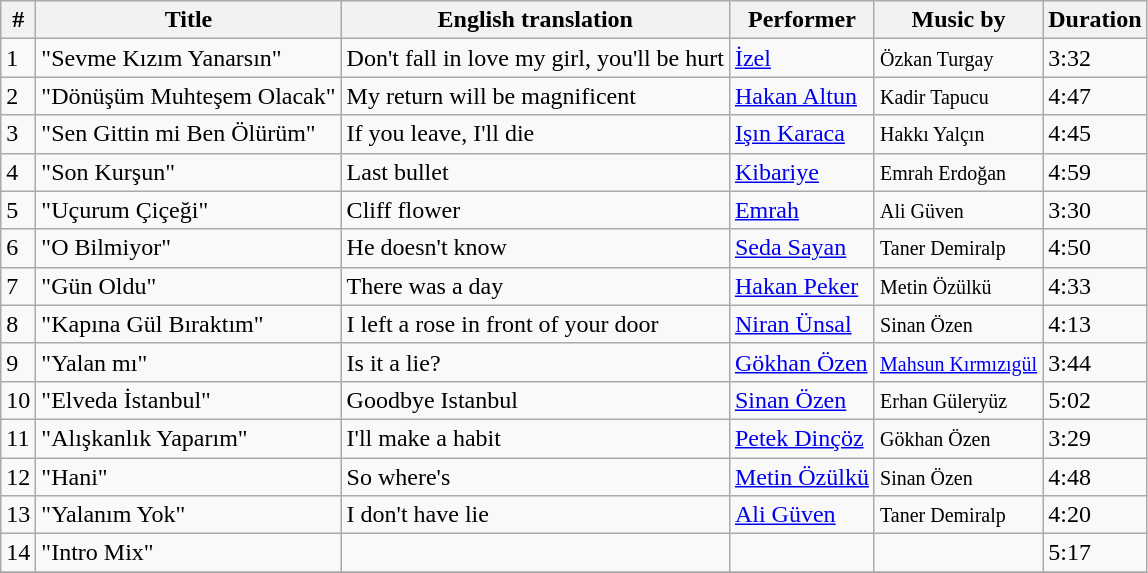<table class="wikitable">
<tr>
<th>#</th>
<th>Title</th>
<th>English translation</th>
<th>Performer</th>
<th>Music by</th>
<th>Duration</th>
</tr>
<tr>
<td>1</td>
<td>"Sevme Kızım Yanarsın"</td>
<td>Don't fall in love my girl, you'll be hurt</td>
<td><a href='#'>İzel</a></td>
<td><small>Özkan Turgay</small></td>
<td>3:32</td>
</tr>
<tr>
<td>2</td>
<td>"Dönüşüm Muhteşem Olacak"</td>
<td>My return will be magnificent</td>
<td><a href='#'>Hakan Altun</a></td>
<td><small>Kadir Tapucu</small></td>
<td>4:47</td>
</tr>
<tr>
<td>3</td>
<td>"Sen Gittin mi Ben Ölürüm"</td>
<td>If you leave, I'll die</td>
<td><a href='#'>Işın Karaca</a></td>
<td><small>Hakkı Yalçın</small></td>
<td>4:45</td>
</tr>
<tr>
<td>4</td>
<td>"Son Kurşun"</td>
<td>Last bullet</td>
<td><a href='#'>Kibariye</a></td>
<td><small>Emrah Erdoğan</small></td>
<td>4:59</td>
</tr>
<tr>
<td>5</td>
<td>"Uçurum Çiçeği"</td>
<td>Cliff flower</td>
<td><a href='#'>Emrah</a></td>
<td><small>Ali Güven</small></td>
<td>3:30</td>
</tr>
<tr>
<td>6</td>
<td>"O Bilmiyor"</td>
<td>He doesn't know</td>
<td><a href='#'>Seda Sayan</a></td>
<td><small>Taner Demiralp</small></td>
<td>4:50</td>
</tr>
<tr>
<td>7</td>
<td>"Gün Oldu"</td>
<td>There was a day</td>
<td><a href='#'>Hakan Peker</a></td>
<td><small>Metin Özülkü</small></td>
<td>4:33</td>
</tr>
<tr>
<td>8</td>
<td>"Kapına Gül Bıraktım"</td>
<td>I left a rose in front of your door</td>
<td><a href='#'>Niran Ünsal</a></td>
<td><small>Sinan Özen</small></td>
<td>4:13</td>
</tr>
<tr>
<td>9</td>
<td>"Yalan mı"</td>
<td>Is it a lie?</td>
<td><a href='#'>Gökhan Özen</a></td>
<td><small><a href='#'>Mahsun Kırmızıgül</a></small></td>
<td>3:44</td>
</tr>
<tr>
<td>10</td>
<td>"Elveda İstanbul"</td>
<td>Goodbye Istanbul</td>
<td><a href='#'>Sinan Özen</a></td>
<td><small>Erhan Güleryüz</small></td>
<td>5:02</td>
</tr>
<tr>
<td>11</td>
<td>"Alışkanlık Yaparım"</td>
<td>I'll make a habit</td>
<td><a href='#'>Petek Dinçöz</a></td>
<td><small>Gökhan Özen</small></td>
<td>3:29</td>
</tr>
<tr>
<td>12</td>
<td>"Hani"</td>
<td>So where's</td>
<td><a href='#'>Metin Özülkü</a></td>
<td><small>Sinan Özen</small></td>
<td>4:48</td>
</tr>
<tr>
<td>13</td>
<td>"Yalanım Yok"</td>
<td>I don't have lie</td>
<td><a href='#'>Ali Güven</a></td>
<td><small>Taner Demiralp</small></td>
<td>4:20</td>
</tr>
<tr>
<td>14</td>
<td>"Intro Mix"</td>
<td></td>
<td></td>
<td></td>
<td>5:17</td>
</tr>
<tr>
</tr>
</table>
